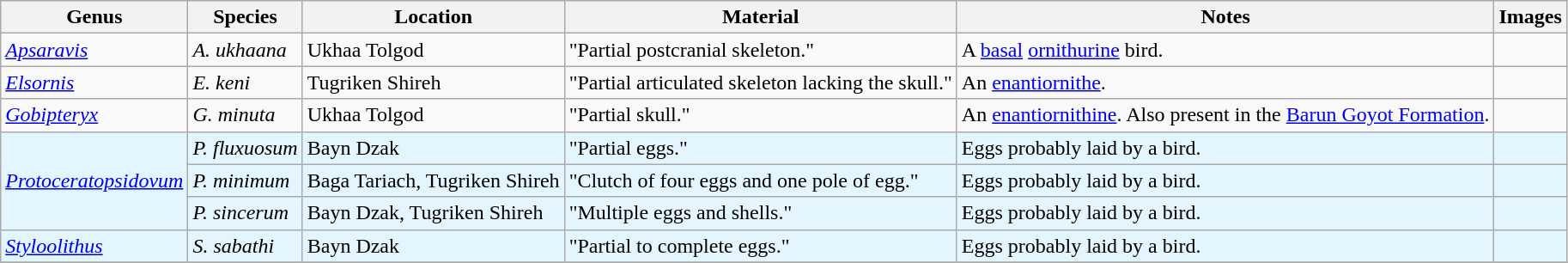<table class="wikitable sortable">
<tr>
<th>Genus</th>
<th>Species</th>
<th>Location</th>
<th>Material</th>
<th>Notes</th>
<th>Images</th>
</tr>
<tr>
<td><em><a href='#'>Apsaravis</a></em></td>
<td><em>A. ukhaana</em></td>
<td>Ukhaa Tolgod</td>
<td>"Partial postcranial skeleton."</td>
<td>A <a href='#'>basal</a> <a href='#'>ornithurine</a> bird.</td>
<td></td>
</tr>
<tr>
<td><em><a href='#'>Elsornis</a></em></td>
<td><em>E. keni</em></td>
<td>Tugriken Shireh</td>
<td>"Partial articulated skeleton lacking the skull."</td>
<td>An <a href='#'>enantiornithe</a>.</td>
<td></td>
</tr>
<tr>
<td><em><a href='#'>Gobipteryx</a></em></td>
<td><em>G. minuta</em></td>
<td>Ukhaa Tolgod</td>
<td>"Partial skull."</td>
<td>An <a href='#'>enantiornithine</a>. Also present in the <a href='#'>Barun Goyot Formation</a>.</td>
<td></td>
</tr>
<tr>
<td rowspan="3"; style="background:#e3f5ff;"><em><a href='#'>Protoceratopsidovum</a></em></td>
<td style="background:#e3f5ff;"><em>P. fluxuosum</em></td>
<td style="background:#e3f5ff;">Bayn Dzak</td>
<td style="background:#e3f5ff;">"Partial eggs."</td>
<td style="background:#e3f5ff;">Eggs probably laid by a bird.</td>
<td style="background:#e3f5ff;"></td>
</tr>
<tr>
<td style="background:#e3f5ff;"><em>P. minimum</em></td>
<td style="background:#e3f5ff;">Baga Tariach, Tugriken Shireh</td>
<td style="background:#e3f5ff;">"Clutch of four eggs and one pole of egg."</td>
<td style="background:#e3f5ff;">Eggs probably laid by a bird.</td>
<td style="background:#e3f5ff;"></td>
</tr>
<tr>
<td style="background:#e3f5ff;"><em>P. sincerum</em></td>
<td style="background:#e3f5ff;">Bayn Dzak, Tugriken Shireh</td>
<td style="background:#e3f5ff;">"Multiple eggs and shells."</td>
<td style="background:#e3f5ff;">Eggs probably laid by a bird.</td>
<td style="background:#e3f5ff;"></td>
</tr>
<tr>
<td style="background:#e3f5ff;"><em><a href='#'>Styloolithus</a></em></td>
<td style="background:#e3f5ff;"><em>S. sabathi</em></td>
<td style="background:#e3f5ff;">Bayn Dzak</td>
<td style="background:#e3f5ff;">"Partial to complete eggs."</td>
<td style="background:#e3f5ff;">Eggs probably laid by a bird.</td>
<td style="background:#e3f5ff;"></td>
</tr>
<tr>
</tr>
</table>
